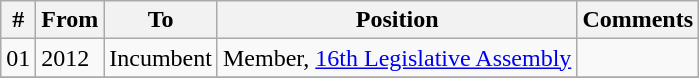<table class="wikitable sortable">
<tr>
<th>#</th>
<th>From</th>
<th>To</th>
<th>Position</th>
<th>Comments</th>
</tr>
<tr>
<td>01</td>
<td>2012</td>
<td>Incumbent</td>
<td>Member, <a href='#'>16th Legislative Assembly</a></td>
<td></td>
</tr>
<tr>
</tr>
</table>
